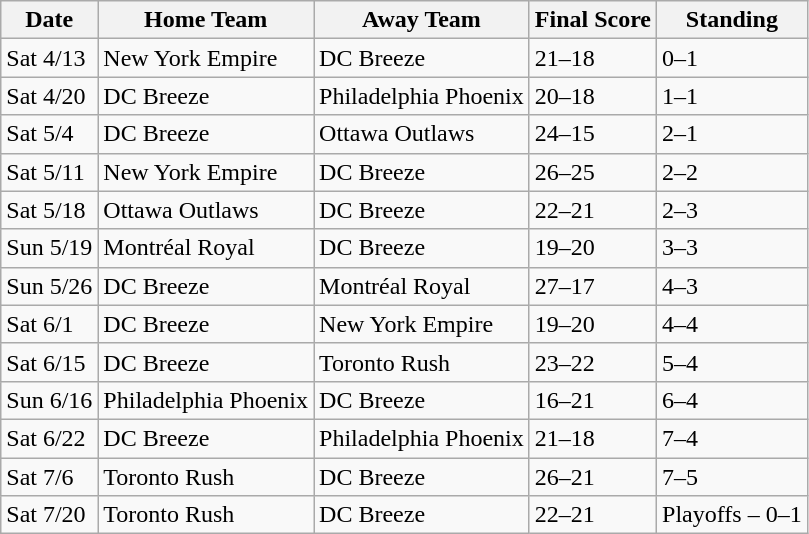<table class="wikitable">
<tr>
<th>Date</th>
<th>Home Team</th>
<th>Away Team</th>
<th>Final Score</th>
<th>Standing</th>
</tr>
<tr>
<td>Sat 4/13</td>
<td>New York Empire</td>
<td>DC Breeze</td>
<td>21–18</td>
<td>0–1</td>
</tr>
<tr>
<td>Sat 4/20</td>
<td>DC Breeze</td>
<td>Philadelphia Phoenix</td>
<td>20–18</td>
<td>1–1</td>
</tr>
<tr>
<td>Sat 5/4</td>
<td>DC Breeze</td>
<td>Ottawa Outlaws</td>
<td>24–15</td>
<td>2–1</td>
</tr>
<tr>
<td>Sat 5/11</td>
<td>New York Empire</td>
<td>DC Breeze</td>
<td>26–25</td>
<td>2–2</td>
</tr>
<tr>
<td>Sat 5/18</td>
<td>Ottawa Outlaws</td>
<td>DC Breeze</td>
<td>22–21</td>
<td>2–3</td>
</tr>
<tr>
<td>Sun 5/19</td>
<td>Montréal Royal</td>
<td>DC Breeze</td>
<td>19–20</td>
<td>3–3</td>
</tr>
<tr>
<td>Sun 5/26</td>
<td>DC Breeze</td>
<td>Montréal Royal</td>
<td>27–17</td>
<td>4–3</td>
</tr>
<tr>
<td>Sat 6/1</td>
<td>DC Breeze</td>
<td>New York Empire</td>
<td>19–20</td>
<td>4–4</td>
</tr>
<tr>
<td>Sat 6/15</td>
<td>DC Breeze</td>
<td>Toronto Rush</td>
<td>23–22</td>
<td>5–4</td>
</tr>
<tr>
<td>Sun 6/16</td>
<td>Philadelphia Phoenix</td>
<td>DC Breeze</td>
<td>16–21</td>
<td>6–4</td>
</tr>
<tr>
<td>Sat 6/22</td>
<td>DC Breeze</td>
<td>Philadelphia Phoenix</td>
<td>21–18</td>
<td>7–4</td>
</tr>
<tr>
<td>Sat 7/6</td>
<td>Toronto Rush</td>
<td>DC Breeze</td>
<td>26–21</td>
<td>7–5</td>
</tr>
<tr>
<td>Sat 7/20</td>
<td>Toronto Rush</td>
<td>DC Breeze</td>
<td>22–21</td>
<td>Playoffs – 0–1</td>
</tr>
</table>
